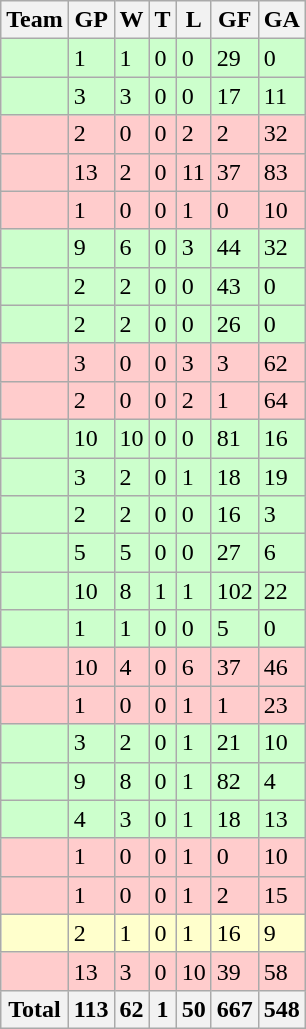<table class="wikitable">
<tr>
<th>Team</th>
<th>GP</th>
<th>W</th>
<th>T</th>
<th>L</th>
<th>GF</th>
<th>GA</th>
</tr>
<tr bgcolor=#CCFFCC>
<td></td>
<td>1</td>
<td>1</td>
<td>0</td>
<td>0</td>
<td>29</td>
<td>0</td>
</tr>
<tr bgcolor=#CCFFCC>
<td></td>
<td>3</td>
<td>3</td>
<td>0</td>
<td>0</td>
<td>17</td>
<td>11</td>
</tr>
<tr bgcolor=#FFCCCC>
<td></td>
<td>2</td>
<td>0</td>
<td>0</td>
<td>2</td>
<td>2</td>
<td>32</td>
</tr>
<tr bgcolor=#FFCCCC>
<td></td>
<td>13</td>
<td>2</td>
<td>0</td>
<td>11</td>
<td>37</td>
<td>83</td>
</tr>
<tr bgcolor=#FFCCCC>
<td></td>
<td>1</td>
<td>0</td>
<td>0</td>
<td>1</td>
<td>0</td>
<td>10</td>
</tr>
<tr bgcolor=#CCFFCC>
<td></td>
<td>9</td>
<td>6</td>
<td>0</td>
<td>3</td>
<td>44</td>
<td>32</td>
</tr>
<tr bgcolor=#CCFFCC>
<td></td>
<td>2</td>
<td>2</td>
<td>0</td>
<td>0</td>
<td>43</td>
<td>0</td>
</tr>
<tr bgcolor=#CCFFCC>
<td></td>
<td>2</td>
<td>2</td>
<td>0</td>
<td>0</td>
<td>26</td>
<td>0</td>
</tr>
<tr bgcolor=#FFCCCC>
<td></td>
<td>3</td>
<td>0</td>
<td>0</td>
<td>3</td>
<td>3</td>
<td>62</td>
</tr>
<tr bgcolor=#FFCCCC>
<td></td>
<td>2</td>
<td>0</td>
<td>0</td>
<td>2</td>
<td>1</td>
<td>64</td>
</tr>
<tr bgcolor=#CCFFCC>
<td></td>
<td>10</td>
<td>10</td>
<td>0</td>
<td>0</td>
<td>81</td>
<td>16</td>
</tr>
<tr bgcolor=#CCFFCC>
<td></td>
<td>3</td>
<td>2</td>
<td>0</td>
<td>1</td>
<td>18</td>
<td>19</td>
</tr>
<tr bgcolor=#CCFFCC>
<td></td>
<td>2</td>
<td>2</td>
<td>0</td>
<td>0</td>
<td>16</td>
<td>3</td>
</tr>
<tr bgcolor=#CCFFCC>
<td></td>
<td>5</td>
<td>5</td>
<td>0</td>
<td>0</td>
<td>27</td>
<td>6</td>
</tr>
<tr bgcolor=#CCFFCC>
<td></td>
<td>10</td>
<td>8</td>
<td>1</td>
<td>1</td>
<td>102</td>
<td>22</td>
</tr>
<tr bgcolor=#CCFFCC>
<td></td>
<td>1</td>
<td>1</td>
<td>0</td>
<td>0</td>
<td>5</td>
<td>0</td>
</tr>
<tr bgcolor=#FFCCCC>
<td></td>
<td>10</td>
<td>4</td>
<td>0</td>
<td>6</td>
<td>37</td>
<td>46</td>
</tr>
<tr bgcolor=#FFCCCC>
<td></td>
<td>1</td>
<td>0</td>
<td>0</td>
<td>1</td>
<td>1</td>
<td>23</td>
</tr>
<tr bgcolor=#CCFFCC>
<td></td>
<td>3</td>
<td>2</td>
<td>0</td>
<td>1</td>
<td>21</td>
<td>10</td>
</tr>
<tr bgcolor=#CCFFCC>
<td></td>
<td>9</td>
<td>8</td>
<td>0</td>
<td>1</td>
<td>82</td>
<td>4</td>
</tr>
<tr bgcolor=#CCFFCC>
<td></td>
<td>4</td>
<td>3</td>
<td>0</td>
<td>1</td>
<td>18</td>
<td>13</td>
</tr>
<tr bgcolor=#FFCCCC>
<td></td>
<td>1</td>
<td>0</td>
<td>0</td>
<td>1</td>
<td>0</td>
<td>10</td>
</tr>
<tr bgcolor=#FFCCCC>
<td></td>
<td>1</td>
<td>0</td>
<td>0</td>
<td>1</td>
<td>2</td>
<td>15</td>
</tr>
<tr bgcolor=#FFFFCC>
<td></td>
<td>2</td>
<td>1</td>
<td>0</td>
<td>1</td>
<td>16</td>
<td>9</td>
</tr>
<tr bgcolor=#FFCCCC>
<td></td>
<td>13</td>
<td>3</td>
<td>0</td>
<td>10</td>
<td>39</td>
<td>58</td>
</tr>
<tr class="sortbottom">
<th>Total</th>
<th>113</th>
<th>62</th>
<th>1</th>
<th>50</th>
<th>667</th>
<th>548</th>
</tr>
</table>
